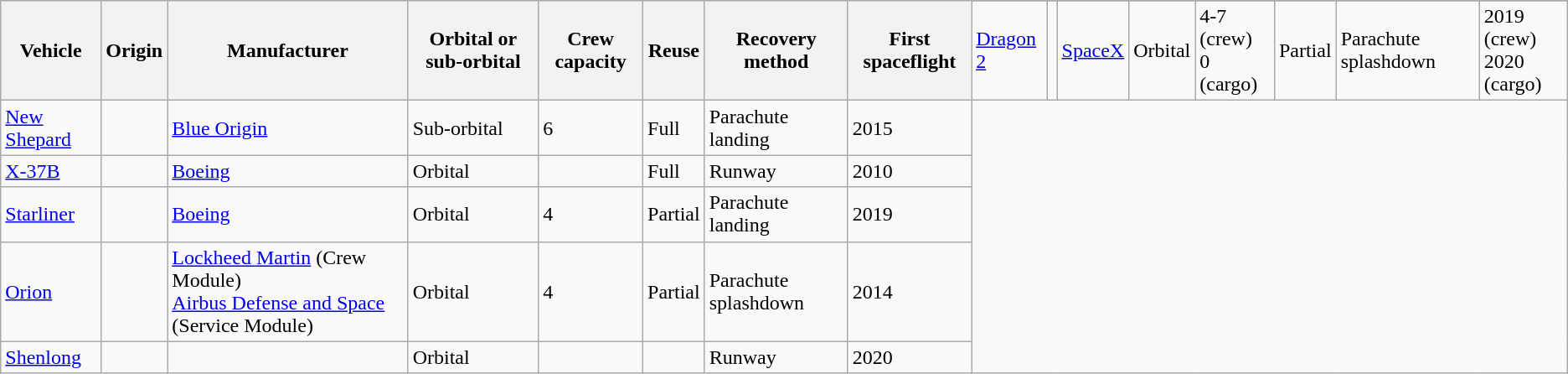<table class="wikitable sortable">
<tr>
<th rowspan="2">Vehicle</th>
<th rowspan="2">Origin</th>
<th rowspan="2">Manufacturer</th>
<th rowspan="2">Orbital or sub-orbital</th>
<th rowspan="2">Crew capacity</th>
<th rowspan="2">Reuse</th>
<th rowspan="2">Recovery method</th>
<th rowspan="2">First spaceflight</th>
</tr>
<tr>
<td><a href='#'>Dragon 2</a></td>
<td></td>
<td><a href='#'>SpaceX</a></td>
<td>Orbital</td>
<td>4-7 (crew) <br> 0 (cargo)</td>
<td>Partial</td>
<td>Parachute splashdown</td>
<td>2019 (crew) <br> 2020 (cargo)</td>
</tr>
<tr>
<td><a href='#'>New Shepard</a></td>
<td></td>
<td><a href='#'>Blue Origin</a></td>
<td>Sub-orbital</td>
<td>6</td>
<td>Full</td>
<td>Parachute landing</td>
<td>2015 </td>
</tr>
<tr>
<td><a href='#'>X-37B</a></td>
<td></td>
<td><a href='#'>Boeing</a></td>
<td>Orbital</td>
<td></td>
<td>Full</td>
<td>Runway</td>
<td>2010</td>
</tr>
<tr>
<td><a href='#'>Starliner</a></td>
<td></td>
<td><a href='#'>Boeing</a></td>
<td>Orbital</td>
<td>4</td>
<td>Partial</td>
<td>Parachute landing</td>
<td>2019</td>
</tr>
<tr>
<td><a href='#'>Orion</a></td>
<td></td>
<td><a href='#'>Lockheed Martin</a> (Crew Module) <br> <a href='#'>Airbus Defense and Space</a> (Service Module)</td>
<td>Orbital</td>
<td>4</td>
<td>Partial</td>
<td>Parachute splashdown</td>
<td>2014</td>
</tr>
<tr>
<td><a href='#'>Shenlong</a></td>
<td></td>
<td></td>
<td>Orbital</td>
<td></td>
<td></td>
<td>Runway</td>
<td>2020</td>
</tr>
</table>
